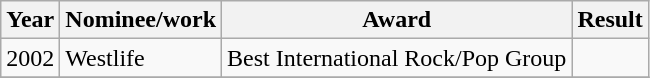<table class="wikitable">
<tr>
<th>Year</th>
<th>Nominee/work</th>
<th>Award</th>
<th>Result</th>
</tr>
<tr>
<td>2002</td>
<td>Westlife</td>
<td>Best International Rock/Pop Group</td>
<td></td>
</tr>
<tr>
</tr>
</table>
